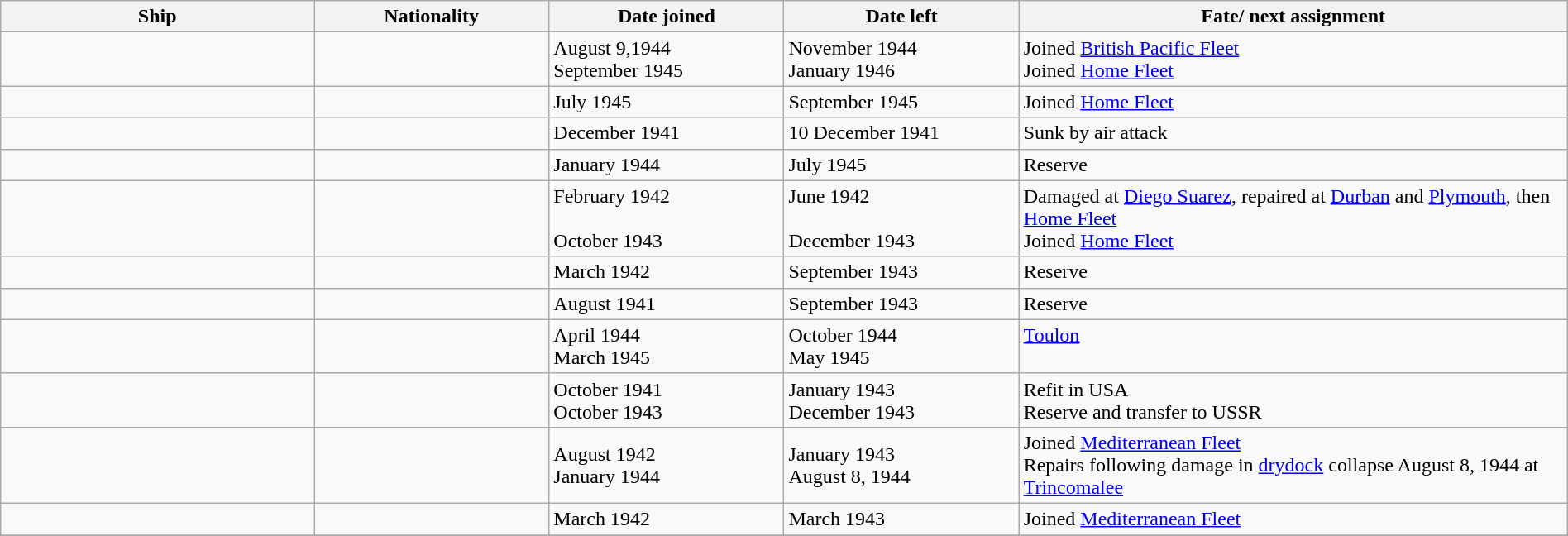<table class="wikitable" width="100%">
<tr>
<th width="20%">Ship</th>
<th width="15%">Nationality</th>
<th width="15%">Date joined</th>
<th width="15%">Date left</th>
<th width="35%">Fate/ next assignment</th>
</tr>
<tr>
<td></td>
<td></td>
<td>August 9,1944<br>September 1945</td>
<td>November 1944<br>January 1946</td>
<td>Joined <a href='#'>British Pacific Fleet</a><br>Joined <a href='#'>Home Fleet</a></td>
</tr>
<tr>
<td></td>
<td></td>
<td>July 1945</td>
<td>September 1945</td>
<td>Joined <a href='#'>Home Fleet</a></td>
</tr>
<tr>
<td></td>
<td></td>
<td>December 1941</td>
<td>10 December 1941</td>
<td>Sunk by air attack</td>
</tr>
<tr>
<td></td>
<td></td>
<td>January 1944</td>
<td>July 1945</td>
<td>Reserve</td>
</tr>
<tr>
<td></td>
<td></td>
<td>February 1942<br><br>October 1943</td>
<td>June 1942<br><br>December 1943</td>
<td>Damaged at <a href='#'>Diego Suarez</a>, repaired at <a href='#'>Durban</a> and <a href='#'>Plymouth</a>, then <a href='#'>Home Fleet</a><br>Joined <a href='#'>Home Fleet</a></td>
</tr>
<tr>
<td></td>
<td></td>
<td>March 1942</td>
<td>September 1943</td>
<td>Reserve</td>
</tr>
<tr>
<td></td>
<td></td>
<td>August 1941</td>
<td>September 1943</td>
<td>Reserve</td>
</tr>
<tr>
<td></td>
<td></td>
<td>April 1944<br>March 1945</td>
<td>October 1944<br>May 1945</td>
<td><a href='#'>Toulon</a><br> </td>
</tr>
<tr>
<td></td>
<td></td>
<td>October 1941<br>October 1943</td>
<td>January 1943<br>December 1943</td>
<td>Refit in USA<br>Reserve and transfer to USSR</td>
</tr>
<tr>
<td></td>
<td></td>
<td>August 1942<br>January 1944 </td>
<td>January 1943<br>August 8, 1944</td>
<td>Joined <a href='#'>Mediterranean Fleet</a><br>Repairs following damage in <a href='#'>drydock</a> collapse August 8, 1944 at <a href='#'>Trincomalee</a></td>
</tr>
<tr>
<td></td>
<td></td>
<td>March 1942</td>
<td>March 1943</td>
<td>Joined <a href='#'>Mediterranean Fleet</a></td>
</tr>
<tr>
</tr>
</table>
